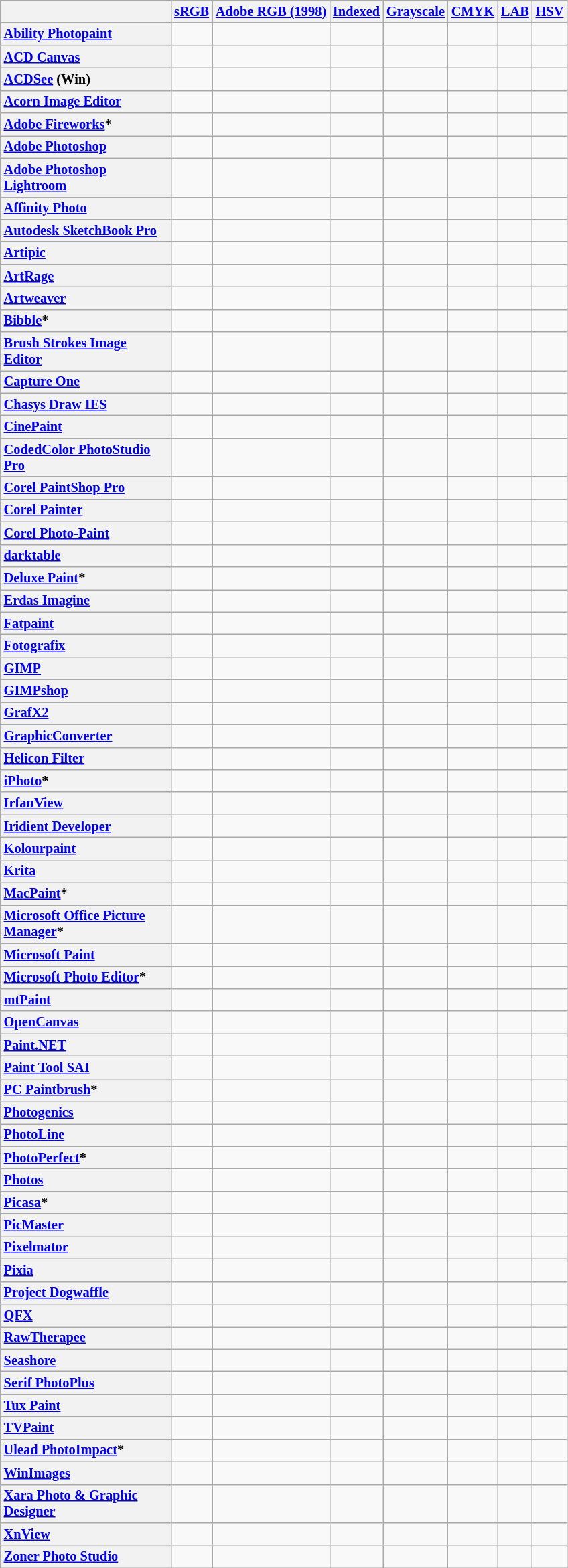<table class="sortable wikitable" style="font-size: 85%; text-align: center; width: auto;">
<tr>
<th style="width:12em"></th>
<th><a href='#'>sRGB</a></th>
<th><a href='#'>Adobe RGB (1998)</a></th>
<th><a href='#'>Indexed</a></th>
<th><a href='#'>Grayscale</a></th>
<th><a href='#'>CMYK</a></th>
<th><a href='#'>LAB</a></th>
<th><a href='#'>HSV</a></th>
</tr>
<tr>
<th style="text-align:left;"><a href='#'>Ability Photopaint</a></th>
<td></td>
<td></td>
<td></td>
<td></td>
<td></td>
<td></td>
<td></td>
</tr>
<tr>
<th style="text-align:left;"><a href='#'>ACD Canvas</a></th>
<td></td>
<td></td>
<td></td>
<td></td>
<td></td>
<td></td>
<td></td>
</tr>
<tr>
<th style="text-align:left;"><a href='#'>ACDSee</a> (Win)</th>
<td></td>
<td></td>
<td></td>
<td></td>
<td></td>
<td></td>
<td></td>
</tr>
<tr>
<th style="text-align:left;"><a href='#'>Acorn Image Editor</a></th>
<td></td>
<td></td>
<td></td>
<td></td>
<td></td>
<td></td>
<td></td>
</tr>
<tr>
<th style="text-align:left;"><a href='#'>Adobe Fireworks</a>*</th>
<td></td>
<td></td>
<td></td>
<td></td>
<td></td>
<td></td>
<td></td>
</tr>
<tr>
<th style="text-align:left;"><a href='#'>Adobe Photoshop</a></th>
<td></td>
<td></td>
<td></td>
<td></td>
<td></td>
<td></td>
<td></td>
</tr>
<tr>
<th style="text-align:left;"><a href='#'>Adobe Photoshop Lightroom</a></th>
<td></td>
<td></td>
<td></td>
<td></td>
<td></td>
<td></td>
<td></td>
</tr>
<tr>
<th style="text-align:left;"><a href='#'>Affinity Photo</a></th>
<td></td>
<td></td>
<td></td>
<td></td>
<td></td>
<td></td>
<td></td>
</tr>
<tr>
<th style="text-align:left;"><a href='#'>Autodesk SketchBook Pro</a></th>
<td></td>
<td></td>
<td></td>
<td></td>
<td></td>
<td></td>
<td></td>
</tr>
<tr>
<th style="text-align:left;"><a href='#'>Artipic</a></th>
<td></td>
<td></td>
<td></td>
<td></td>
<td></td>
<td></td>
<td></td>
</tr>
<tr>
<th style="text-align:left;"><a href='#'>ArtRage</a></th>
<td></td>
<td></td>
<td></td>
<td></td>
<td></td>
<td></td>
<td></td>
</tr>
<tr>
<th style="text-align:left;"><a href='#'>Artweaver</a></th>
<td></td>
<td></td>
<td></td>
<td></td>
<td></td>
<td></td>
<td></td>
</tr>
<tr>
<th style="text-align:left;"><a href='#'>Bibble</a>*</th>
<td></td>
<td></td>
<td></td>
<td></td>
<td></td>
<td></td>
<td></td>
</tr>
<tr>
<th style="text-align:left;"><a href='#'>Brush Strokes Image Editor</a></th>
<td></td>
<td></td>
<td></td>
<td></td>
<td></td>
<td></td>
<td></td>
</tr>
<tr>
<th style="text-align:left;"><a href='#'>Capture One</a></th>
<td></td>
<td></td>
<td></td>
<td></td>
<td></td>
<td></td>
<td></td>
</tr>
<tr>
<th style="text-align:left;"><a href='#'>Chasys Draw IES</a></th>
<td></td>
<td></td>
<td></td>
<td></td>
<td></td>
<td></td>
<td></td>
</tr>
<tr>
<th style="text-align:left;"><a href='#'>CinePaint</a></th>
<td></td>
<td></td>
<td></td>
<td></td>
<td></td>
<td></td>
<td></td>
</tr>
<tr>
<th style="text-align:left;"><a href='#'>CodedColor PhotoStudio Pro</a></th>
<td></td>
<td></td>
<td></td>
<td></td>
<td></td>
<td></td>
<td></td>
</tr>
<tr>
<th style="text-align:left;"><a href='#'>Corel PaintShop Pro</a></th>
<td></td>
<td></td>
<td></td>
<td></td>
<td></td>
<td></td>
<td></td>
</tr>
<tr>
<th style="text-align:left;"><a href='#'>Corel Painter</a></th>
<td></td>
<td></td>
<td></td>
<td></td>
<td></td>
<td></td>
<td></td>
</tr>
<tr>
<th style="text-align:left;"><a href='#'>Corel Photo-Paint</a></th>
<td></td>
<td></td>
<td></td>
<td></td>
<td></td>
<td></td>
<td></td>
</tr>
<tr>
<th style="text-align:left;"><a href='#'>darktable</a></th>
<td></td>
<td></td>
<td></td>
<td></td>
<td></td>
<td></td>
<td></td>
</tr>
<tr>
<th style="text-align:left;"><a href='#'>Deluxe Paint</a>*</th>
<td></td>
<td></td>
<td></td>
<td></td>
<td></td>
<td></td>
<td></td>
</tr>
<tr>
<th style="text-align:left;"><a href='#'>Erdas Imagine</a></th>
<td></td>
<td></td>
<td></td>
<td></td>
<td></td>
<td></td>
<td></td>
</tr>
<tr>
<th style="text-align:left;"><a href='#'>Fatpaint</a></th>
<td></td>
<td></td>
<td></td>
<td></td>
<td></td>
<td></td>
<td></td>
</tr>
<tr>
<th style="text-align:left;"><a href='#'>Fotografix</a></th>
<td></td>
<td></td>
<td></td>
<td></td>
<td></td>
<td></td>
<td></td>
</tr>
<tr>
<th style="text-align:left;"><a href='#'>GIMP</a></th>
<td></td>
<td></td>
<td></td>
<td></td>
<td></td>
<td></td>
<td></td>
</tr>
<tr>
<th style="text-align:left;"><a href='#'>GIMPshop</a></th>
<td></td>
<td></td>
<td></td>
<td></td>
<td></td>
<td></td>
<td></td>
</tr>
<tr>
<th style="text-align:left;"><a href='#'>GrafX2</a></th>
<td></td>
<td></td>
<td></td>
<td></td>
<td></td>
<td></td>
<td></td>
</tr>
<tr>
<th style="text-align:left;"><a href='#'>GraphicConverter</a></th>
<td></td>
<td></td>
<td></td>
<td></td>
<td></td>
<td></td>
<td></td>
</tr>
<tr>
<th style="text-align:left;"><a href='#'>Helicon Filter</a></th>
<td></td>
<td></td>
<td></td>
<td></td>
<td></td>
<td></td>
<td></td>
</tr>
<tr>
<th style="text-align:left;"><a href='#'>iPhoto</a>*</th>
<td></td>
<td></td>
<td></td>
<td></td>
<td></td>
<td></td>
<td></td>
</tr>
<tr>
<th style="text-align:left;"><a href='#'>IrfanView</a></th>
<td></td>
<td></td>
<td></td>
<td></td>
<td></td>
<td></td>
<td></td>
</tr>
<tr>
<th style="text-align:left;"><a href='#'>Iridient Developer</a></th>
<td></td>
<td></td>
<td></td>
<td></td>
<td></td>
<td></td>
<td></td>
</tr>
<tr>
<th style="text-align:left;"><a href='#'>Kolourpaint</a></th>
<td></td>
<td></td>
<td></td>
<td></td>
<td></td>
<td></td>
<td></td>
</tr>
<tr>
<th style="text-align:left;"><a href='#'>Krita</a></th>
<td></td>
<td></td>
<td></td>
<td></td>
<td></td>
<td></td>
<td></td>
</tr>
<tr>
<th style="text-align:left;"><a href='#'>MacPaint</a>*</th>
<td></td>
<td></td>
<td></td>
<td></td>
<td></td>
<td></td>
<td></td>
</tr>
<tr>
<th style="text-align:left;"><a href='#'>Microsoft Office Picture Manager</a>*</th>
<td></td>
<td></td>
<td></td>
<td></td>
<td></td>
<td></td>
<td></td>
</tr>
<tr>
<th style="text-align:left;"><a href='#'>Microsoft Paint</a></th>
<td></td>
<td></td>
<td></td>
<td></td>
<td></td>
<td></td>
<td></td>
</tr>
<tr>
<th style="text-align:left;"><a href='#'>Microsoft Photo Editor</a>*</th>
<td></td>
<td></td>
<td></td>
<td></td>
<td></td>
<td></td>
<td></td>
</tr>
<tr>
<th style="text-align:left;"><a href='#'>mtPaint</a></th>
<td></td>
<td></td>
<td></td>
<td></td>
<td></td>
<td></td>
<td></td>
</tr>
<tr>
<th style="text-align:left;"><a href='#'>OpenCanvas</a></th>
<td></td>
<td></td>
<td></td>
<td></td>
<td></td>
<td></td>
<td></td>
</tr>
<tr>
<th style="text-align:left;"><a href='#'>Paint.NET</a></th>
<td></td>
<td></td>
<td></td>
<td></td>
<td></td>
<td></td>
<td></td>
</tr>
<tr>
<th style="text-align:left;"><a href='#'>Paint Tool SAI</a></th>
<td></td>
<td></td>
<td></td>
<td></td>
<td></td>
<td></td>
<td></td>
</tr>
<tr>
<th style="text-align:left;"><a href='#'>PC Paintbrush</a>*</th>
<td></td>
<td></td>
<td></td>
<td></td>
<td></td>
<td></td>
<td></td>
</tr>
<tr>
<th style="text-align:left;"><a href='#'>Photogenics</a></th>
<td></td>
<td></td>
<td></td>
<td></td>
<td></td>
<td></td>
<td></td>
</tr>
<tr>
<th style="text-align:left;"><a href='#'>PhotoLine</a></th>
<td></td>
<td></td>
<td></td>
<td></td>
<td></td>
<td></td>
<td></td>
</tr>
<tr>
<th style="text-align:left;"><a href='#'>PhotoPerfect</a>*</th>
<td></td>
<td></td>
<td></td>
<td></td>
<td></td>
<td></td>
<td></td>
</tr>
<tr>
<th style="text-align:left;"><a href='#'>Photos</a></th>
<td></td>
<td></td>
<td></td>
<td></td>
<td></td>
<td></td>
<td></td>
</tr>
<tr>
<th style="text-align:left;"><a href='#'>Picasa</a>*</th>
<td></td>
<td></td>
<td></td>
<td></td>
<td></td>
<td></td>
<td></td>
</tr>
<tr>
<th style="text-align:left;"><a href='#'>PicMaster</a></th>
<td></td>
<td></td>
<td></td>
<td></td>
<td></td>
<td></td>
<td></td>
</tr>
<tr>
<th style="text-align:left;"><a href='#'>Pixelmator</a></th>
<td></td>
<td></td>
<td></td>
<td></td>
<td></td>
<td></td>
<td></td>
</tr>
<tr>
<th style="text-align:left;"><a href='#'>Pixia</a></th>
<td></td>
<td></td>
<td></td>
<td></td>
<td></td>
<td></td>
<td></td>
</tr>
<tr>
<th style="text-align:left;"><a href='#'>Project Dogwaffle</a></th>
<td></td>
<td></td>
<td></td>
<td></td>
<td></td>
<td></td>
<td></td>
</tr>
<tr>
<th style="text-align:left;"><a href='#'>QFX</a></th>
<td></td>
<td></td>
<td></td>
<td></td>
<td></td>
<td></td>
<td></td>
</tr>
<tr>
<th style="text-align:left;"><a href='#'>RawTherapee</a></th>
<td></td>
<td></td>
<td></td>
<td></td>
<td></td>
<td></td>
<td></td>
</tr>
<tr>
<th style="text-align:left;"><a href='#'>Seashore</a></th>
<td></td>
<td></td>
<td></td>
<td></td>
<td></td>
<td></td>
<td></td>
</tr>
<tr>
<th style="text-align:left;"><a href='#'>Serif PhotoPlus</a></th>
<td></td>
<td></td>
<td></td>
<td></td>
<td></td>
<td></td>
<td></td>
</tr>
<tr>
<th style="text-align:left;"><a href='#'>Tux Paint</a></th>
<td></td>
<td></td>
<td></td>
<td></td>
<td></td>
<td></td>
<td></td>
</tr>
<tr>
<th style="text-align:left;"><a href='#'>TVPaint</a></th>
<td></td>
<td></td>
<td></td>
<td></td>
<td></td>
<td></td>
<td></td>
</tr>
<tr>
<th style="text-align:left;"><a href='#'>Ulead PhotoImpact</a>*</th>
<td></td>
<td></td>
<td></td>
<td></td>
<td></td>
<td></td>
<td></td>
</tr>
<tr>
<th style="text-align:left;"><a href='#'>WinImages</a></th>
<td></td>
<td></td>
<td></td>
<td></td>
<td></td>
<td></td>
<td></td>
</tr>
<tr>
<th style="text-align:left;"><a href='#'>Xara Photo & Graphic Designer</a></th>
<td></td>
<td></td>
<td></td>
<td></td>
<td></td>
<td></td>
<td></td>
</tr>
<tr>
<th style="text-align:left;"><a href='#'>XnView</a></th>
<td></td>
<td></td>
<td></td>
<td></td>
<td></td>
<td></td>
<td></td>
</tr>
<tr>
<th style="text-align:left;"><a href='#'>Zoner Photo Studio</a></th>
<td></td>
<td></td>
<td></td>
<td></td>
<td></td>
<td></td>
<td></td>
</tr>
</table>
